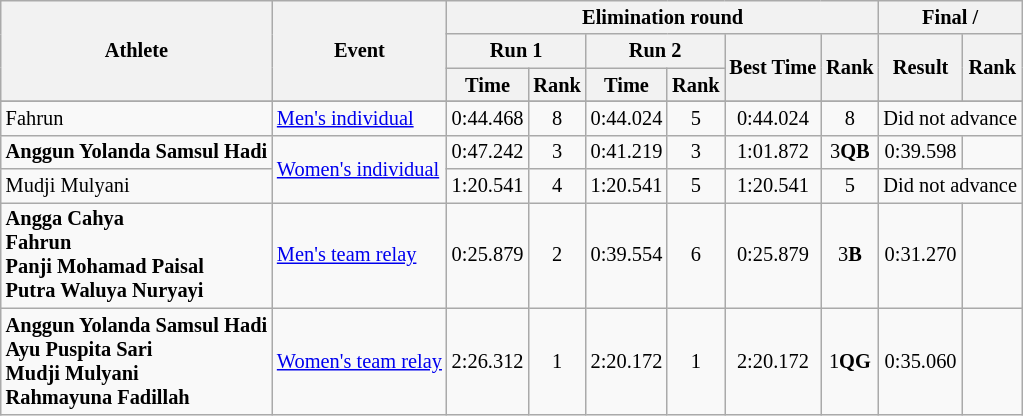<table class="wikitable" style="font-size:85%">
<tr>
<th rowspan="3">Athlete</th>
<th rowspan="3">Event</th>
<th colspan="6">Elimination round</th>
<th colspan="2">Final / </th>
</tr>
<tr>
<th colspan=2>Run 1</th>
<th colspan=2>Run 2</th>
<th rowspan="2">Best Time</th>
<th rowspan="2">Rank</th>
<th rowspan="2">Result</th>
<th rowspan="2">Rank</th>
</tr>
<tr>
<th>Time</th>
<th>Rank</th>
<th>Time</th>
<th>Rank</th>
</tr>
<tr>
</tr>
<tr align=center>
<td align=left>Fahrun</td>
<td align=left><a href='#'>Men's individual</a></td>
<td>0:44.468</td>
<td>8</td>
<td>0:44.024</td>
<td>5</td>
<td>0:44.024</td>
<td>8</td>
<td colspan=2>Did not advance</td>
</tr>
<tr align=center>
<td align=left><strong>Anggun Yolanda Samsul Hadi</strong></td>
<td rowspan=2 align=left><a href='#'>Women's individual</a></td>
<td>0:47.242</td>
<td>3</td>
<td>0:41.219</td>
<td>3</td>
<td>1:01.872</td>
<td>3<strong>QB</strong></td>
<td>0:39.598</td>
<td></td>
</tr>
<tr align=center>
<td align=left>Mudji Mulyani</td>
<td>1:20.541</td>
<td>4</td>
<td>1:20.541</td>
<td>5</td>
<td>1:20.541</td>
<td>5</td>
<td colspan=2>Did not advance</td>
</tr>
<tr align=center>
<td align=left><strong>Angga Cahya<br>Fahrun<br>Panji Mohamad Paisal<br>Putra Waluya Nuryayi</strong></td>
<td align=left><a href='#'>Men's team relay</a></td>
<td>0:25.879</td>
<td>2</td>
<td>0:39.554</td>
<td>6</td>
<td>0:25.879</td>
<td>3<strong>B</strong></td>
<td>0:31.270</td>
<td></td>
</tr>
<tr align=center>
<td align=left><strong>Anggun Yolanda Samsul Hadi<br>Ayu Puspita Sari<br>Mudji Mulyani<br>Rahmayuna Fadillah</strong></td>
<td align=left><a href='#'>Women's team relay</a></td>
<td>2:26.312</td>
<td>1</td>
<td>2:20.172</td>
<td>1</td>
<td>2:20.172</td>
<td>1<strong>QG</strong></td>
<td>0:35.060</td>
<td></td>
</tr>
</table>
